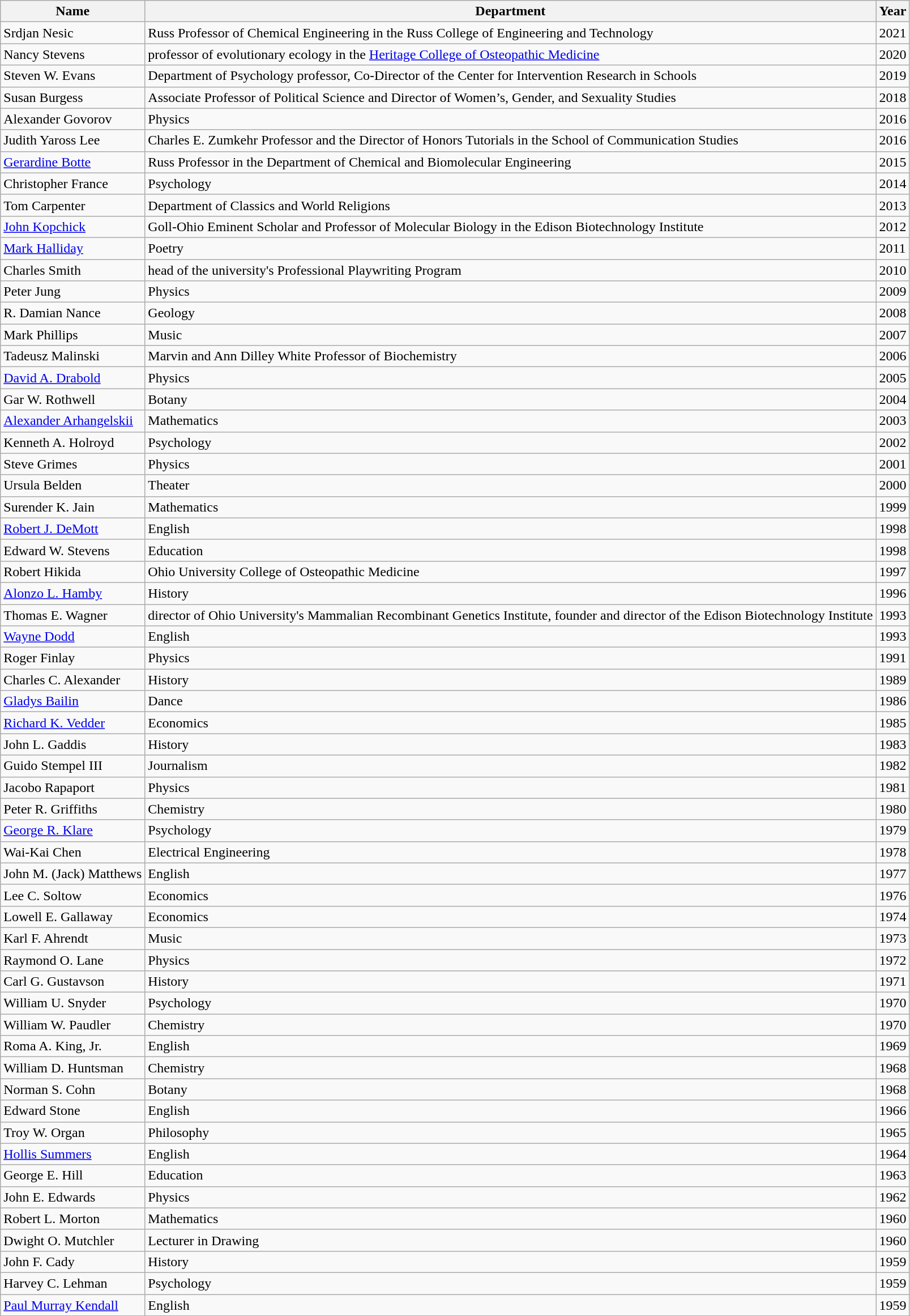<table class="wikitable">
<tr>
<th>Name</th>
<th>Department</th>
<th>Year</th>
</tr>
<tr>
<td>Srdjan Nesic</td>
<td>Russ Professor of Chemical Engineering in the Russ College of Engineering and Technology</td>
<td>2021</td>
</tr>
<tr>
<td>Nancy Stevens</td>
<td>professor of evolutionary ecology in the <a href='#'>Heritage College of Osteopathic Medicine</a></td>
<td>2020</td>
</tr>
<tr>
<td>Steven W. Evans</td>
<td>Department of Psychology professor, Co-Director of the Center for Intervention Research in Schools</td>
<td>2019</td>
</tr>
<tr>
<td>Susan Burgess</td>
<td>Associate Professor of Political Science and Director of Women’s, Gender, and Sexuality Studies</td>
<td>2018</td>
</tr>
<tr>
<td>Alexander Govorov</td>
<td>Physics</td>
<td>2016</td>
</tr>
<tr>
<td>Judith Yaross Lee</td>
<td>Charles E. Zumkehr Professor and the Director of Honors Tutorials in the School of Communication Studies</td>
<td>2016</td>
</tr>
<tr>
<td><a href='#'>Gerardine Botte</a></td>
<td>Russ Professor in the Department of Chemical and Biomolecular Engineering</td>
<td>2015</td>
</tr>
<tr>
<td>Christopher France</td>
<td>Psychology</td>
<td>2014</td>
</tr>
<tr>
<td>Tom Carpenter</td>
<td>Department of Classics and World Religions</td>
<td>2013</td>
</tr>
<tr>
<td><a href='#'>John Kopchick</a></td>
<td>Goll-Ohio Eminent Scholar and Professor of Molecular Biology in the Edison Biotechnology Institute</td>
<td>2012</td>
</tr>
<tr>
<td><a href='#'>Mark Halliday</a></td>
<td>Poetry</td>
<td>2011</td>
</tr>
<tr>
<td>Charles Smith</td>
<td>head of the university's Professional Playwriting Program</td>
<td>2010</td>
</tr>
<tr>
<td>Peter Jung</td>
<td>Physics</td>
<td>2009</td>
</tr>
<tr>
<td>R. Damian Nance</td>
<td>Geology</td>
<td>2008</td>
</tr>
<tr>
<td>Mark Phillips</td>
<td>Music</td>
<td>2007</td>
</tr>
<tr>
<td>Tadeusz Malinski</td>
<td>Marvin and Ann Dilley White Professor of Biochemistry</td>
<td>2006</td>
</tr>
<tr>
<td><a href='#'>David A. Drabold</a></td>
<td>Physics</td>
<td>2005</td>
</tr>
<tr>
<td>Gar W. Rothwell</td>
<td>Botany</td>
<td>2004</td>
</tr>
<tr>
<td><a href='#'>Alexander Arhangelskii</a></td>
<td>Mathematics</td>
<td>2003</td>
</tr>
<tr>
<td>Kenneth A. Holroyd</td>
<td>Psychology</td>
<td>2002</td>
</tr>
<tr>
<td>Steve Grimes</td>
<td>Physics</td>
<td>2001</td>
</tr>
<tr>
<td>Ursula Belden</td>
<td>Theater</td>
<td>2000</td>
</tr>
<tr>
<td>Surender K. Jain</td>
<td>Mathematics</td>
<td>1999</td>
</tr>
<tr>
<td><a href='#'>Robert J. DeMott</a></td>
<td>English</td>
<td>1998</td>
</tr>
<tr>
<td>Edward W. Stevens</td>
<td>Education</td>
<td>1998</td>
</tr>
<tr>
<td>Robert Hikida</td>
<td>Ohio University College of Osteopathic Medicine</td>
<td>1997</td>
</tr>
<tr>
<td><a href='#'>Alonzo L. Hamby</a></td>
<td>History</td>
<td>1996</td>
</tr>
<tr>
<td>Thomas E. Wagner</td>
<td>director of Ohio University's Mammalian Recombinant Genetics Institute, founder and director of the Edison Biotechnology Institute</td>
<td>1993</td>
</tr>
<tr>
<td><a href='#'>Wayne Dodd</a></td>
<td>English</td>
<td>1993</td>
</tr>
<tr>
<td>Roger Finlay</td>
<td>Physics</td>
<td>1991</td>
</tr>
<tr>
<td>Charles C. Alexander</td>
<td>History</td>
<td>1989</td>
</tr>
<tr>
<td><a href='#'>Gladys Bailin</a></td>
<td>Dance</td>
<td>1986</td>
</tr>
<tr>
<td><a href='#'>Richard K. Vedder</a></td>
<td>Economics</td>
<td>1985</td>
</tr>
<tr>
<td>John L. Gaddis</td>
<td>History</td>
<td>1983</td>
</tr>
<tr>
<td>Guido Stempel III</td>
<td>Journalism</td>
<td>1982</td>
</tr>
<tr>
<td>Jacobo Rapaport</td>
<td>Physics</td>
<td>1981</td>
</tr>
<tr>
<td>Peter R. Griffiths</td>
<td>Chemistry</td>
<td>1980</td>
</tr>
<tr>
<td><a href='#'>George R. Klare</a></td>
<td>Psychology</td>
<td>1979</td>
</tr>
<tr>
<td>Wai-Kai Chen</td>
<td>Electrical Engineering</td>
<td>1978</td>
</tr>
<tr>
<td>John M. (Jack) Matthews</td>
<td>English</td>
<td>1977</td>
</tr>
<tr>
<td>Lee C. Soltow</td>
<td>Economics</td>
<td>1976</td>
</tr>
<tr>
<td>Lowell E. Gallaway</td>
<td>Economics</td>
<td>1974</td>
</tr>
<tr>
<td>Karl F. Ahrendt</td>
<td>Music</td>
<td>1973</td>
</tr>
<tr>
<td>Raymond O. Lane</td>
<td>Physics</td>
<td>1972</td>
</tr>
<tr>
<td>Carl G. Gustavson</td>
<td>History</td>
<td>1971</td>
</tr>
<tr>
<td>William U. Snyder</td>
<td>Psychology</td>
<td>1970</td>
</tr>
<tr>
<td>William W. Paudler</td>
<td>Chemistry</td>
<td>1970</td>
</tr>
<tr>
<td>Roma A. King, Jr.</td>
<td>English</td>
<td>1969</td>
</tr>
<tr>
<td>William D. Huntsman</td>
<td>Chemistry</td>
<td>1968</td>
</tr>
<tr>
<td>Norman S. Cohn</td>
<td>Botany</td>
<td>1968</td>
</tr>
<tr>
<td>Edward Stone</td>
<td>English</td>
<td>1966</td>
</tr>
<tr>
<td>Troy W. Organ</td>
<td>Philosophy</td>
<td>1965</td>
</tr>
<tr>
<td><a href='#'>Hollis Summers</a></td>
<td>English</td>
<td>1964</td>
</tr>
<tr>
<td>George E. Hill</td>
<td>Education</td>
<td>1963</td>
</tr>
<tr>
<td>John E. Edwards</td>
<td>Physics</td>
<td>1962</td>
</tr>
<tr>
<td>Robert L. Morton</td>
<td>Mathematics</td>
<td>1960</td>
</tr>
<tr>
<td>Dwight O. Mutchler</td>
<td>Lecturer in Drawing</td>
<td>1960</td>
</tr>
<tr>
<td>John F. Cady</td>
<td>History</td>
<td>1959</td>
</tr>
<tr>
<td>Harvey C. Lehman</td>
<td>Psychology</td>
<td>1959</td>
</tr>
<tr>
<td><a href='#'>Paul Murray Kendall</a></td>
<td>English</td>
<td>1959</td>
</tr>
</table>
